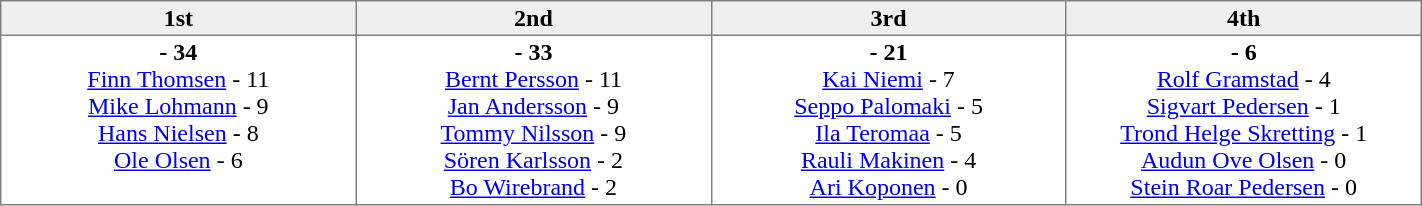<table border=1 cellpadding=2 cellspacing=0 width=75% style="border-collapse:collapse">
<tr align=center style="background:#efefef;">
<th width=20% >1st</th>
<th width=20% >2nd</th>
<th width=20% >3rd</th>
<th width=20%>4th</th>
</tr>
<tr align=center>
<td valign=top ><strong> - 34</strong><br><a href='#'>Finn Thomsen</a> - 11<br><a href='#'>Mike Lohmann</a> - 9<br><a href='#'>Hans Nielsen</a> - 8<br><a href='#'>Ole Olsen</a> - 6</td>
<td valign=top ><strong> - 33</strong><br><a href='#'>Bernt Persson</a> - 11<br><a href='#'>Jan Andersson</a> - 9<br><a href='#'>Tommy Nilsson</a> - 9<br><a href='#'>Sören Karlsson</a> - 2<br><a href='#'>Bo Wirebrand</a> - 2</td>
<td valign=top ><strong> - 21</strong><br><a href='#'>Kai Niemi</a> - 7<br><a href='#'>Seppo Palomaki</a> - 5<br><a href='#'>Ila Teromaa</a> - 5<br><a href='#'>Rauli Makinen</a> - 4<br><a href='#'>Ari Koponen</a> - 0</td>
<td valign=top><strong> - 6</strong><br><a href='#'>Rolf Gramstad</a> - 4<br><a href='#'>Sigvart Pedersen</a> - 1<br><a href='#'>Trond Helge Skretting</a> - 1<br><a href='#'>Audun Ove Olsen</a>  - 0<br><a href='#'>Stein Roar Pedersen</a> - 0</td>
</tr>
</table>
